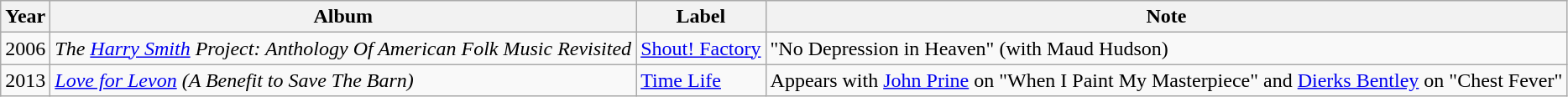<table class="wikitable">
<tr>
<th scope="col">Year</th>
<th scope="col">Album</th>
<th scope="col">Label</th>
<th scope="col">Note</th>
</tr>
<tr>
<td>2006</td>
<td scope="row"><em>The <a href='#'>Harry Smith</a> Project: Anthology Of American Folk Music Revisited</em></td>
<td><a href='#'>Shout! Factory</a></td>
<td>"No Depression in Heaven" (with Maud Hudson)</td>
</tr>
<tr>
<td>2013</td>
<td scope="row"><em><a href='#'>Love for Levon</a> (A Benefit to Save The Barn)</em></td>
<td><a href='#'>Time Life</a></td>
<td>Appears with <a href='#'>John Prine</a> on "When I Paint My Masterpiece" and <a href='#'>Dierks Bentley</a> on "Chest Fever"</td>
</tr>
</table>
